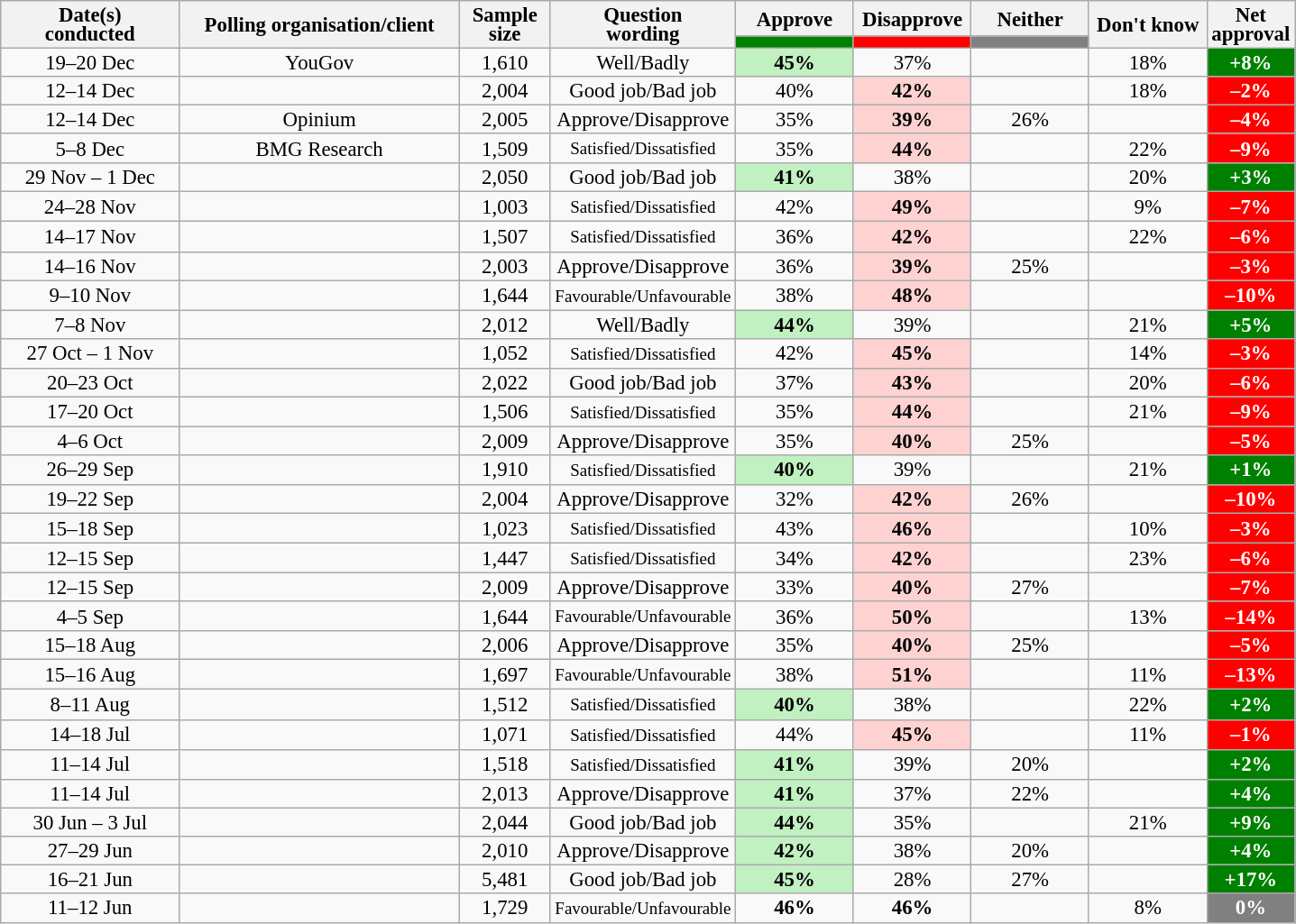<table class="wikitable collapsible sortable" style="text-align:center;font-size:95%;line-height:14px;">
<tr>
<th style="width:125px;" rowspan="2">Date(s)<br>conducted</th>
<th style="width:200px;" rowspan="2">Polling organisation/client</th>
<th style="width:60px;" rowspan="2">Sample size</th>
<th style="width:120px;" rowspan="2">Question<br>wording</th>
<th class="unsortable" style="width:80px;">Approve</th>
<th class="unsortable" style="width: 80px;">Disapprove</th>
<th class="unsortable" style="width:80px;">Neither</th>
<th class="unsortable" style="width:80px;" rowspan="2">Don't know</th>
<th class="unsortable" style="width:20px;" rowspan="2">Net approval</th>
</tr>
<tr>
<th class="unsortable" style="color:inherit;background:green;width:60px;"></th>
<th class="unsortable" style="color:inherit;background:red;width:60px;"></th>
<th class="unsortable" style="color:inherit;background:grey;width:60px;"></th>
</tr>
<tr>
<td>19–20 Dec</td>
<td>YouGov</td>
<td>1,610</td>
<td>Well/Badly</td>
<td style="background:#C1F0C1"><strong>45%</strong></td>
<td>37%</td>
<td></td>
<td>18%</td>
<td style="background:green;color:white;"><strong>+8%</strong></td>
</tr>
<tr>
<td>12–14 Dec</td>
<td></td>
<td>2,004</td>
<td>Good job/Bad job</td>
<td>40%</td>
<td style="background:#FFD2D2"><strong>42%</strong></td>
<td></td>
<td>18%</td>
<td style="background:red;color:white;"><strong>–2%</strong></td>
</tr>
<tr>
<td>12–14 Dec</td>
<td>Opinium</td>
<td>2,005</td>
<td>Approve/Disapprove</td>
<td>35%</td>
<td style="background:#FFD2D2"><strong>39%</strong></td>
<td>26%</td>
<td></td>
<td style="background:red;color:white;"><strong>–4%</strong></td>
</tr>
<tr>
<td>5–8 Dec</td>
<td>BMG Research</td>
<td>1,509</td>
<td><small>Satisfied/Dissatisfied</small></td>
<td>35%</td>
<td style="background:#FFD2D2"><strong>44%</strong></td>
<td></td>
<td>22%</td>
<td style="background:red;color:white;"><strong>–9%</strong></td>
</tr>
<tr>
<td>29 Nov – 1 Dec</td>
<td></td>
<td>2,050</td>
<td>Good job/Bad job</td>
<td style="background:#C1F0C1"><strong>41%</strong></td>
<td>38%</td>
<td></td>
<td>20%</td>
<td style="background:green;color:white;"><strong>+3%</strong></td>
</tr>
<tr>
<td>24–28 Nov</td>
<td></td>
<td>1,003</td>
<td><small>Satisfied/Dissatisfied</small></td>
<td>42%</td>
<td style="background:#FFD2D2"><strong>49%</strong></td>
<td></td>
<td>9%</td>
<td style="background:red;color:white;"><strong>–7%</strong></td>
</tr>
<tr>
<td>14–17 Nov</td>
<td></td>
<td>1,507</td>
<td><small>Satisfied/Dissatisfied</small></td>
<td>36%</td>
<td style="background:#FFD2D2"><strong>42%</strong></td>
<td></td>
<td>22%</td>
<td style="background:red;color:white;"><strong>–6%</strong></td>
</tr>
<tr>
<td>14–16 Nov</td>
<td></td>
<td>2,003</td>
<td>Approve/Disapprove</td>
<td>36%</td>
<td style="background:#FFD2D2"><strong>39%</strong></td>
<td>25%</td>
<td></td>
<td style="background:red;color:white;"><strong>–3%</strong></td>
</tr>
<tr>
<td>9–10 Nov</td>
<td></td>
<td>1,644</td>
<td><small>Favourable/Unfavourable</small></td>
<td>38%</td>
<td style="background:#FFD2D2"><strong>48%</strong></td>
<td></td>
<td></td>
<td style="background:red;color:white;"><strong>–10%</strong></td>
</tr>
<tr>
<td>7–8 Nov</td>
<td></td>
<td>2,012</td>
<td>Well/Badly</td>
<td style="background:#C1F0C1"><strong>44%</strong></td>
<td>39%</td>
<td></td>
<td>21%</td>
<td style="background:green;color:white;"><strong>+5%</strong></td>
</tr>
<tr>
<td>27 Oct – 1 Nov</td>
<td></td>
<td>1,052</td>
<td><small>Satisfied/Dissatisfied</small></td>
<td>42%</td>
<td style="background:#FFD2D2"><strong>45%</strong></td>
<td></td>
<td>14%</td>
<td style="background:red;color:white;"><strong>–3%</strong></td>
</tr>
<tr>
<td>20–23 Oct</td>
<td></td>
<td>2,022</td>
<td>Good job/Bad job</td>
<td>37%</td>
<td style="background:#FFD2D2"><strong>43%</strong></td>
<td></td>
<td>20%</td>
<td style="background:red;color:white;"><strong>–6%</strong></td>
</tr>
<tr>
<td>17–20 Oct</td>
<td></td>
<td>1,506</td>
<td><small>Satisfied/Dissatisfied</small></td>
<td>35%</td>
<td style="background:#FFD2D2"><strong>44%</strong></td>
<td></td>
<td>21%</td>
<td style="background:red;color:white;"><strong>–9%</strong></td>
</tr>
<tr>
<td>4–6 Oct</td>
<td></td>
<td>2,009</td>
<td>Approve/Disapprove</td>
<td>35%</td>
<td style="background:#FFD2D2"><strong>40%</strong></td>
<td>25%</td>
<td></td>
<td style="background:red;color:white;"><strong>–5%</strong></td>
</tr>
<tr>
<td>26–29 Sep</td>
<td></td>
<td>1,910</td>
<td><small>Satisfied/Dissatisfied</small></td>
<td style="background:#C1F0C1"><strong>40%</strong></td>
<td>39%</td>
<td></td>
<td>21%</td>
<td style="background:green;color:white;"><strong>+1%</strong></td>
</tr>
<tr>
<td>19–22 Sep</td>
<td></td>
<td>2,004</td>
<td>Approve/Disapprove</td>
<td>32%</td>
<td style="background:#FFD2D2"><strong>42%</strong></td>
<td>26%</td>
<td></td>
<td style="background:red;color:white;"><strong>–10%</strong></td>
</tr>
<tr>
<td>15–18 Sep</td>
<td></td>
<td>1,023</td>
<td><small>Satisfied/Dissatisfied</small></td>
<td>43%</td>
<td style="background:#FFD2D2"><strong>46%</strong></td>
<td></td>
<td>10%</td>
<td style="background:red;color:white;"><strong>–3%</strong></td>
</tr>
<tr>
<td>12–15 Sep</td>
<td></td>
<td>1,447</td>
<td><small>Satisfied/Dissatisfied</small></td>
<td>34%</td>
<td style="background:#FFD2D2"><strong>42%</strong></td>
<td></td>
<td>23%</td>
<td style="background:red;color:white;"><strong>–6%</strong></td>
</tr>
<tr>
<td>12–15 Sep</td>
<td></td>
<td>2,009</td>
<td>Approve/Disapprove</td>
<td>33%</td>
<td style="background:#FFD2D2"><strong>40%</strong></td>
<td>27%</td>
<td></td>
<td style="background:red;color:white;"><strong>–7%</strong></td>
</tr>
<tr>
<td>4–5 Sep</td>
<td></td>
<td>1,644</td>
<td><small>Favourable/Unfavourable</small></td>
<td>36%</td>
<td style="background:#FFD2D2"><strong>50%</strong></td>
<td></td>
<td>13%</td>
<td style="background:red;color:white;"><strong>–14%</strong></td>
</tr>
<tr>
<td>15–18 Aug</td>
<td></td>
<td>2,006</td>
<td>Approve/Disapprove</td>
<td>35%</td>
<td style="background:#FFD2D2"><strong>40%</strong></td>
<td>25%</td>
<td></td>
<td style="background:red;color:white;"><strong>–5%</strong></td>
</tr>
<tr>
<td>15–16 Aug</td>
<td></td>
<td>1,697</td>
<td><small>Favourable/Unfavourable</small></td>
<td>38%</td>
<td style="background:#FFD2D2"><strong>51%</strong></td>
<td></td>
<td>11%</td>
<td style="background:red;color:white;"><strong>–13%</strong></td>
</tr>
<tr>
<td>8–11 Aug</td>
<td></td>
<td>1,512</td>
<td><small>Satisfied/Dissatisfied</small></td>
<td style="background:#C1F0C1"><strong>40%</strong></td>
<td>38%</td>
<td></td>
<td>22%</td>
<td style="background:green;color:white;"><strong>+2%</strong></td>
</tr>
<tr>
<td>14–18 Jul</td>
<td></td>
<td>1,071</td>
<td><small>Satisfied/Dissatisfied</small></td>
<td>44%</td>
<td style="background:#FFD2D2"><strong>45%</strong></td>
<td></td>
<td>11%</td>
<td style="background:red;color:white;"><strong>–1%</strong></td>
</tr>
<tr>
<td>11–14 Jul</td>
<td></td>
<td>1,518</td>
<td><small>Satisfied/Dissatisfied</small></td>
<td style="background:#C1F0C1"><strong>41%</strong></td>
<td>39%</td>
<td>20%</td>
<td></td>
<td style="background:green;color:white;"><strong>+2%</strong></td>
</tr>
<tr>
<td>11–14 Jul</td>
<td></td>
<td>2,013</td>
<td>Approve/Disapprove</td>
<td style="background:#C1F0C1"><strong>41%</strong></td>
<td>37%</td>
<td>22%</td>
<td></td>
<td style="background:green;color:white;"><strong>+4%</strong></td>
</tr>
<tr>
<td>30 Jun – 3 Jul</td>
<td></td>
<td>2,044</td>
<td>Good job/Bad job</td>
<td style="background:#C1F0C1"><strong>44%</strong></td>
<td>35%</td>
<td></td>
<td>21%</td>
<td style="background:green;color:white;"><strong>+9%</strong></td>
</tr>
<tr>
<td>27–29 Jun</td>
<td></td>
<td>2,010</td>
<td>Approve/Disapprove</td>
<td style="background:#C1F0C1"><strong>42%</strong></td>
<td>38%</td>
<td>20%</td>
<td></td>
<td style="background:green;color:white;"><strong>+4%</strong></td>
</tr>
<tr>
<td>16–21 Jun</td>
<td></td>
<td>5,481</td>
<td>Good job/Bad job</td>
<td style="background:#C1F0C1"><strong>45%</strong></td>
<td>28%</td>
<td>27%</td>
<td></td>
<td style="background:green;color:white;"><strong>+17%</strong></td>
</tr>
<tr>
<td>11–12 Jun</td>
<td></td>
<td>1,729</td>
<td><small>Favourable/Unfavourable</small></td>
<td><strong>46%</strong></td>
<td><strong>46%</strong></td>
<td></td>
<td>8%</td>
<td style="background:grey;color:white;"><strong>0%</strong></td>
</tr>
</table>
